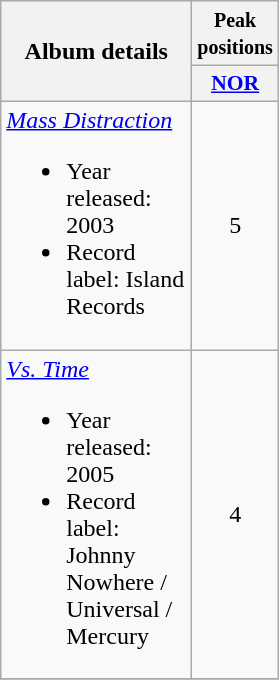<table class="wikitable">
<tr>
<th align="center" rowspan="2" width="120">Album details</th>
<th align="center" colspan="1" width="20"><small>Peak positions</small></th>
</tr>
<tr>
<th scope="col" style="width:3em;font-size:90%;"><a href='#'>NOR</a><br></th>
</tr>
<tr>
<td><em><a href='#'>Mass Distraction</a></em><br><ul><li>Year released: 2003</li><li>Record label: Island Records</li></ul></td>
<td style="text-align:center;">5</td>
</tr>
<tr>
<td><em><a href='#'>Vs. Time</a></em><br><ul><li>Year released: 2005</li><li>Record label: Johnny Nowhere / Universal / Mercury</li></ul></td>
<td style="text-align:center;">4</td>
</tr>
<tr>
</tr>
</table>
